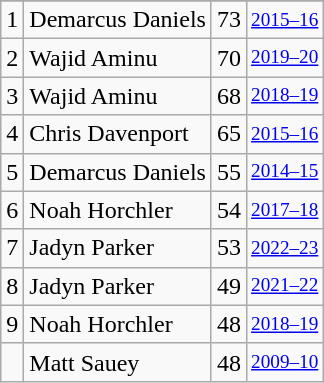<table class="wikitable">
<tr>
</tr>
<tr>
<td>1</td>
<td>Demarcus Daniels</td>
<td>73</td>
<td style="font-size:80%;"><a href='#'>2015–16</a></td>
</tr>
<tr>
<td>2</td>
<td>Wajid Aminu</td>
<td>70</td>
<td style="font-size:80%;"><a href='#'>2019–20</a></td>
</tr>
<tr>
<td>3</td>
<td>Wajid Aminu</td>
<td>68</td>
<td style="font-size:80%;"><a href='#'>2018–19</a></td>
</tr>
<tr>
<td>4</td>
<td>Chris Davenport</td>
<td>65</td>
<td style="font-size:80%;"><a href='#'>2015–16</a></td>
</tr>
<tr>
<td>5</td>
<td>Demarcus Daniels</td>
<td>55</td>
<td style="font-size:80%;"><a href='#'>2014–15</a></td>
</tr>
<tr>
<td>6</td>
<td>Noah Horchler</td>
<td>54</td>
<td style="font-size:80%;"><a href='#'>2017–18</a></td>
</tr>
<tr>
<td>7</td>
<td>Jadyn Parker</td>
<td>53</td>
<td style="font-size:80%;"><a href='#'>2022–23</a></td>
</tr>
<tr>
<td>8</td>
<td>Jadyn Parker</td>
<td>49</td>
<td style="font-size:80%;"><a href='#'>2021–22</a></td>
</tr>
<tr>
<td>9</td>
<td>Noah Horchler</td>
<td>48</td>
<td style="font-size:80%;"><a href='#'>2018–19</a></td>
</tr>
<tr>
<td></td>
<td>Matt Sauey</td>
<td>48</td>
<td style="font-size:80%;"><a href='#'>2009–10</a></td>
</tr>
</table>
